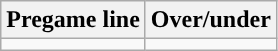<table class="wikitable">
<tr align="center">
<th>Pregame line</th>
<th>Over/under</th>
</tr>
<tr align="center">
<td></td>
<td></td>
</tr>
</table>
